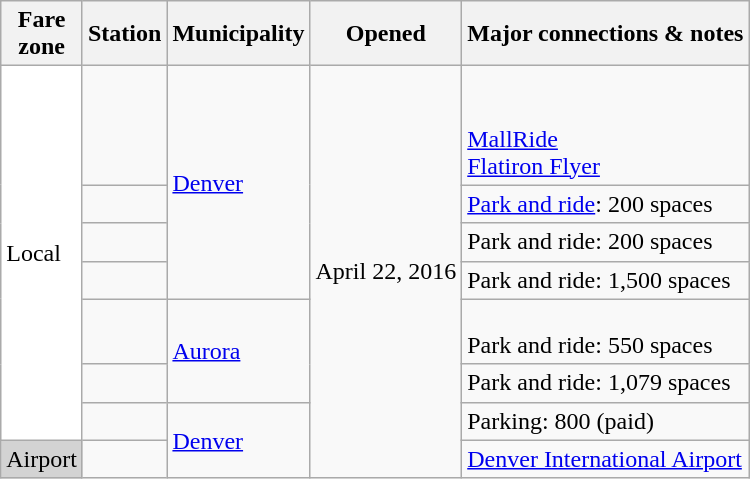<table class="wikitable">
<tr>
<th>Fare<br>zone</th>
<th>Station</th>
<th>Municipality</th>
<th>Opened</th>
<th>Major connections & notes</th>
</tr>
<tr>
<td rowspan="7" bgcolor="white" ;>Local</td>
<td></td>
<td rowspan="4"><a href='#'>Denver</a></td>
<td rowspan="8">April 22, 2016</td>
<td> <br><br> <a href='#'>MallRide</a><br> <a href='#'>Flatiron Flyer</a></td>
</tr>
<tr>
<td></td>
<td><a href='#'>Park and ride</a>: 200 spaces</td>
</tr>
<tr>
<td></td>
<td>Park and ride: 200 spaces</td>
</tr>
<tr>
<td></td>
<td>Park and ride: 1,500 spaces</td>
</tr>
<tr>
<td></td>
<td rowspan="2"><a href='#'>Aurora</a></td>
<td> <br>Park and ride: 550 spaces</td>
</tr>
<tr>
<td></td>
<td>Park and ride: 1,079 spaces</td>
</tr>
<tr>
<td></td>
<td rowspan="2"><a href='#'>Denver</a></td>
<td>Parking: 800 (paid)</td>
</tr>
<tr>
<td bgcolor="lightgray">Airport</td>
<td></td>
<td> <a href='#'>Denver International Airport</a></td>
</tr>
</table>
